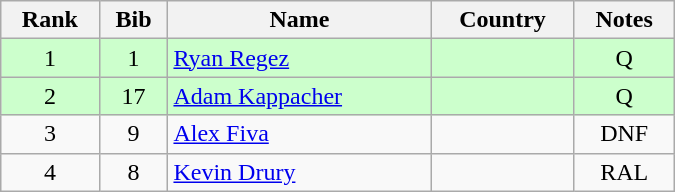<table class="wikitable" style="text-align:center; width:450px">
<tr>
<th>Rank</th>
<th>Bib</th>
<th>Name</th>
<th>Country</th>
<th>Notes</th>
</tr>
<tr bgcolor=ccffcc>
<td>1</td>
<td>1</td>
<td align=left><a href='#'>Ryan Regez</a></td>
<td align=left></td>
<td>Q</td>
</tr>
<tr bgcolor=ccffcc>
<td>2</td>
<td>17</td>
<td align=left><a href='#'>Adam Kappacher</a></td>
<td align=left></td>
<td>Q</td>
</tr>
<tr>
<td>3</td>
<td>9</td>
<td align=left><a href='#'>Alex Fiva</a></td>
<td align=left></td>
<td>DNF</td>
</tr>
<tr>
<td>4</td>
<td>8</td>
<td align=left><a href='#'>Kevin Drury</a></td>
<td align=left></td>
<td>RAL</td>
</tr>
</table>
